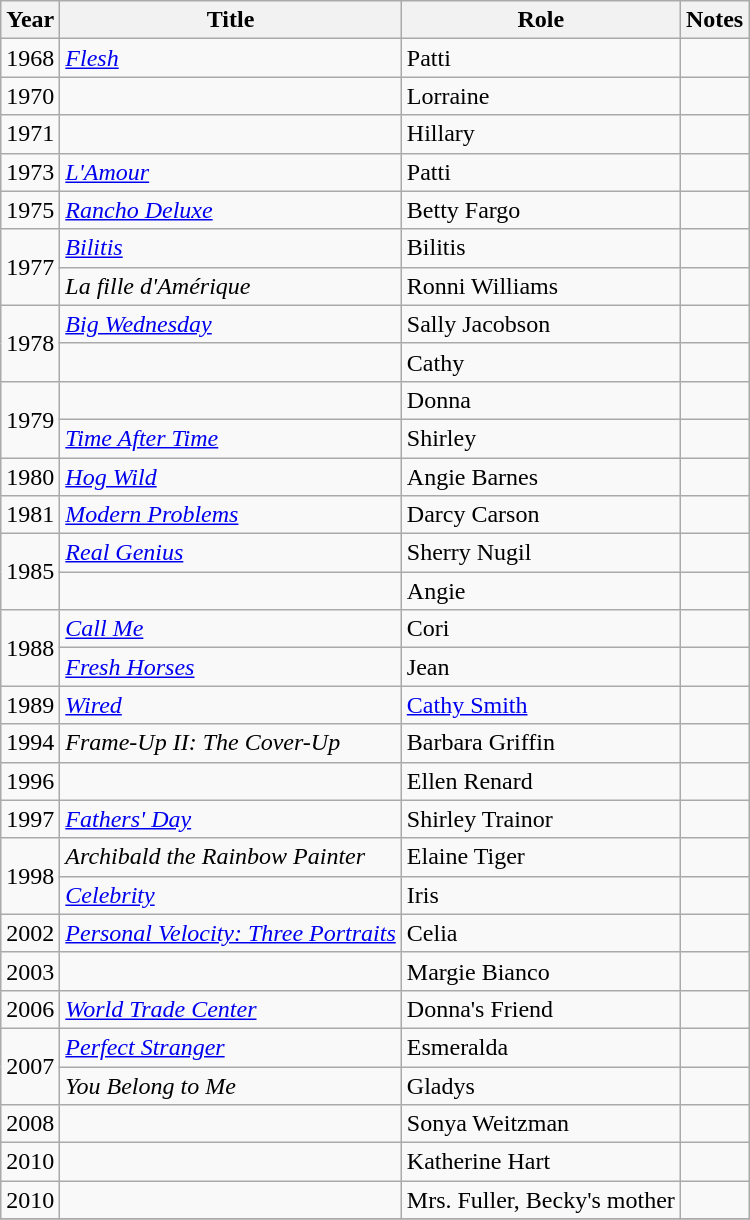<table class="wikitable sortable">
<tr>
<th>Year</th>
<th>Title</th>
<th>Role</th>
<th class="unsortable">Notes</th>
</tr>
<tr>
<td>1968</td>
<td><em><a href='#'>Flesh</a></em></td>
<td>Patti</td>
<td></td>
</tr>
<tr>
<td>1970</td>
<td><em></em></td>
<td>Lorraine</td>
<td></td>
</tr>
<tr>
<td>1971</td>
<td><em></em></td>
<td>Hillary</td>
<td></td>
</tr>
<tr>
<td>1973</td>
<td><em><a href='#'>L'Amour</a></em></td>
<td>Patti</td>
<td></td>
</tr>
<tr>
<td>1975</td>
<td><em><a href='#'>Rancho Deluxe</a></em></td>
<td>Betty Fargo</td>
<td></td>
</tr>
<tr>
<td rowspan=2>1977</td>
<td><em><a href='#'>Bilitis</a></em></td>
<td>Bilitis</td>
<td></td>
</tr>
<tr>
<td><em>La fille d'Amérique</em></td>
<td>Ronni Williams</td>
<td></td>
</tr>
<tr>
<td rowspan=2>1978</td>
<td><em><a href='#'>Big Wednesday</a></em></td>
<td>Sally Jacobson</td>
<td></td>
</tr>
<tr>
<td><em></em></td>
<td>Cathy</td>
<td></td>
</tr>
<tr>
<td rowspan=2>1979</td>
<td><em></em></td>
<td>Donna</td>
<td></td>
</tr>
<tr>
<td><em><a href='#'>Time After Time</a></em></td>
<td>Shirley</td>
<td></td>
</tr>
<tr>
<td>1980</td>
<td><em><a href='#'>Hog Wild</a></em></td>
<td>Angie Barnes</td>
<td></td>
</tr>
<tr>
<td>1981</td>
<td><em><a href='#'>Modern Problems</a></em></td>
<td>Darcy Carson</td>
<td></td>
</tr>
<tr>
<td rowspan=2>1985</td>
<td><em><a href='#'>Real Genius</a></em></td>
<td>Sherry Nugil</td>
<td></td>
</tr>
<tr>
<td><em></em></td>
<td>Angie</td>
<td></td>
</tr>
<tr>
<td rowspan=2>1988</td>
<td><em><a href='#'>Call Me</a></em></td>
<td>Cori</td>
<td></td>
</tr>
<tr>
<td><em><a href='#'>Fresh Horses</a></em></td>
<td>Jean</td>
<td></td>
</tr>
<tr>
<td>1989</td>
<td><em><a href='#'>Wired</a></em></td>
<td><a href='#'>Cathy Smith</a></td>
<td></td>
</tr>
<tr>
<td>1994</td>
<td><em>Frame-Up II: The Cover-Up</em></td>
<td>Barbara Griffin</td>
<td></td>
</tr>
<tr>
<td>1996</td>
<td><em></em></td>
<td>Ellen Renard</td>
<td></td>
</tr>
<tr>
<td>1997</td>
<td><em><a href='#'>Fathers' Day</a></em></td>
<td>Shirley Trainor</td>
<td></td>
</tr>
<tr>
<td rowspan=2>1998</td>
<td><em>Archibald the Rainbow Painter</em></td>
<td>Elaine Tiger</td>
<td></td>
</tr>
<tr>
<td><em><a href='#'>Celebrity</a></em></td>
<td>Iris</td>
<td></td>
</tr>
<tr>
<td>2002</td>
<td><em><a href='#'>Personal Velocity: Three Portraits</a></em></td>
<td>Celia</td>
<td></td>
</tr>
<tr>
<td>2003</td>
<td><em></em></td>
<td>Margie Bianco</td>
<td></td>
</tr>
<tr>
<td>2006</td>
<td><em><a href='#'>World Trade Center</a></em></td>
<td>Donna's Friend</td>
<td></td>
</tr>
<tr>
<td rowspan=2>2007</td>
<td><em><a href='#'>Perfect Stranger</a></em></td>
<td>Esmeralda</td>
<td></td>
</tr>
<tr>
<td><em>You Belong to Me</em></td>
<td>Gladys</td>
<td></td>
</tr>
<tr>
<td>2008</td>
<td><em></em></td>
<td>Sonya Weitzman</td>
<td></td>
</tr>
<tr>
<td>2010</td>
<td><em></em></td>
<td>Katherine Hart</td>
<td></td>
</tr>
<tr>
<td>2010</td>
<td><em></em></td>
<td>Mrs. Fuller, Becky's mother</td>
<td></td>
</tr>
<tr>
</tr>
</table>
